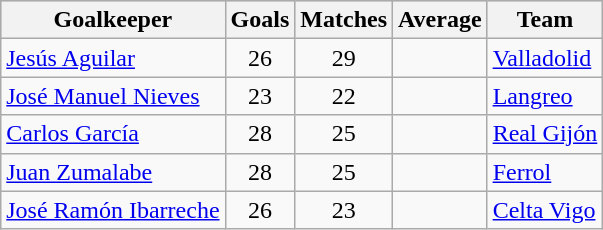<table class="wikitable sortable" class="wikitable">
<tr style="background:#ccc; text-align:center;">
<th>Goalkeeper</th>
<th>Goals</th>
<th>Matches</th>
<th>Average</th>
<th>Team</th>
</tr>
<tr>
<td> <a href='#'>Jesús Aguilar</a></td>
<td style="text-align:center;">26</td>
<td style="text-align:center;">29</td>
<td style="text-align:center;"></td>
<td><a href='#'>Valladolid</a></td>
</tr>
<tr>
<td> <a href='#'>José Manuel Nieves</a></td>
<td style="text-align:center;">23</td>
<td style="text-align:center;">22</td>
<td style="text-align:center;"></td>
<td><a href='#'>Langreo</a></td>
</tr>
<tr>
<td> <a href='#'>Carlos García</a></td>
<td style="text-align:center;">28</td>
<td style="text-align:center;">25</td>
<td style="text-align:center;"></td>
<td><a href='#'>Real Gijón</a></td>
</tr>
<tr>
<td> <a href='#'>Juan Zumalabe</a></td>
<td style="text-align:center;">28</td>
<td style="text-align:center;">25</td>
<td style="text-align:center;"></td>
<td><a href='#'>Ferrol</a></td>
</tr>
<tr>
<td> <a href='#'>José Ramón Ibarreche</a></td>
<td style="text-align:center;">26</td>
<td style="text-align:center;">23</td>
<td style="text-align:center;"></td>
<td><a href='#'>Celta Vigo</a></td>
</tr>
</table>
